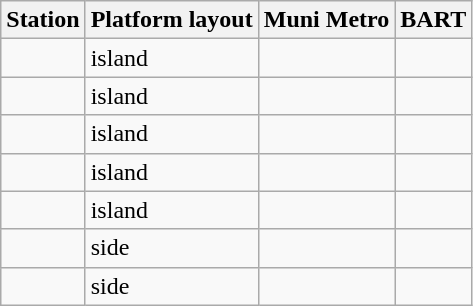<table class=wikitable>
<tr>
<th>Station</th>
<th>Platform layout</th>
<th>Muni Metro</th>
<th>BART</th>
</tr>
<tr>
<td></td>
<td>island</td>
<td>     </td>
<td>   </td>
</tr>
<tr>
<td></td>
<td>island</td>
<td>     </td>
<td>   </td>
</tr>
<tr>
<td></td>
<td>island</td>
<td>     </td>
<td>   </td>
</tr>
<tr>
<td></td>
<td>island</td>
<td>     </td>
<td>   </td>
</tr>
<tr>
<td></td>
<td>island</td>
<td>      </td>
<td></td>
</tr>
<tr>
<td></td>
<td>side</td>
<td>    </td>
<td></td>
</tr>
<tr>
<td></td>
<td>side</td>
<td>    </td>
<td></td>
</tr>
</table>
